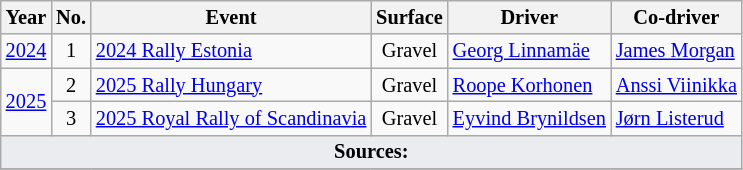<table class="wikitable" style="font-size: 85%; ">
<tr>
<th>Year</th>
<th>No.</th>
<th>Event</th>
<th>Surface</th>
<th>Driver</th>
<th>Co-driver</th>
</tr>
<tr>
<td align="center"><a href='#'>2024</a></td>
<td align="center">1</td>
<td> <a href='#'>2024 Rally Estonia</a></td>
<td align="center">Gravel</td>
<td> <a href='#'>Georg Linnamäe</a></td>
<td> <a href='#'>James Morgan</a></td>
</tr>
<tr>
<td align="center" rowspan="2"><a href='#'>2025</a></td>
<td align="center">2</td>
<td> <a href='#'>2025 Rally Hungary</a></td>
<td align="center">Gravel</td>
<td> <a href='#'>Roope Korhonen</a></td>
<td> <a href='#'>Anssi Viinikka</a></td>
</tr>
<tr>
<td align="center">3</td>
<td> <a href='#'>2025 Royal Rally of Scandinavia</a></td>
<td align="center">Gravel</td>
<td> <a href='#'>Eyvind Brynildsen</a></td>
<td> <a href='#'>Jørn Listerud</a></td>
</tr>
<tr>
<td colspan="6" style="background-color:#EAECF0;text-align:center"><strong>Sources:</strong></td>
</tr>
<tr>
</tr>
</table>
